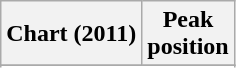<table class="wikitable sortable">
<tr>
<th>Chart (2011)</th>
<th>Peak<br>position</th>
</tr>
<tr>
</tr>
<tr>
</tr>
<tr>
</tr>
</table>
